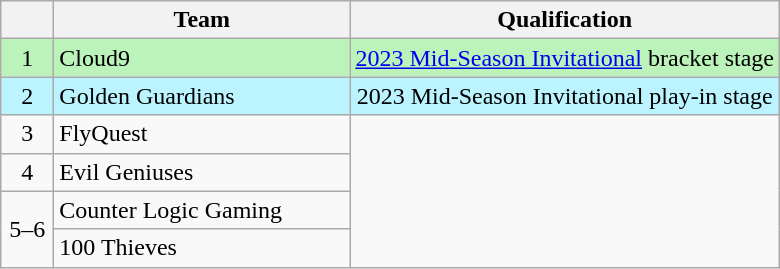<table class="wikitable" style="text-align:center">
<tr>
<th width=28></th>
<th width=190>Team</th>
<th>Qualification</th>
</tr>
<tr style="background-color:#BBF3BB;">
<td>1</td>
<td style="text-align:left">Cloud9</td>
<td><a href='#'>2023 Mid-Season Invitational</a> bracket stage</td>
</tr>
<tr style="background-color:#BBF3FF;">
<td>2</td>
<td style="text-align:left">Golden Guardians</td>
<td>2023 Mid-Season Invitational play-in stage</td>
</tr>
<tr>
<td>3</td>
<td style="text-align:left">FlyQuest</td>
<td rowspan="4"></td>
</tr>
<tr>
<td>4</td>
<td style="text-align:left">Evil Geniuses</td>
</tr>
<tr>
<td rowspan="2">5–6</td>
<td style="text-align:left">Counter Logic Gaming</td>
</tr>
<tr>
<td style="text-align:left">100 Thieves</td>
</tr>
</table>
